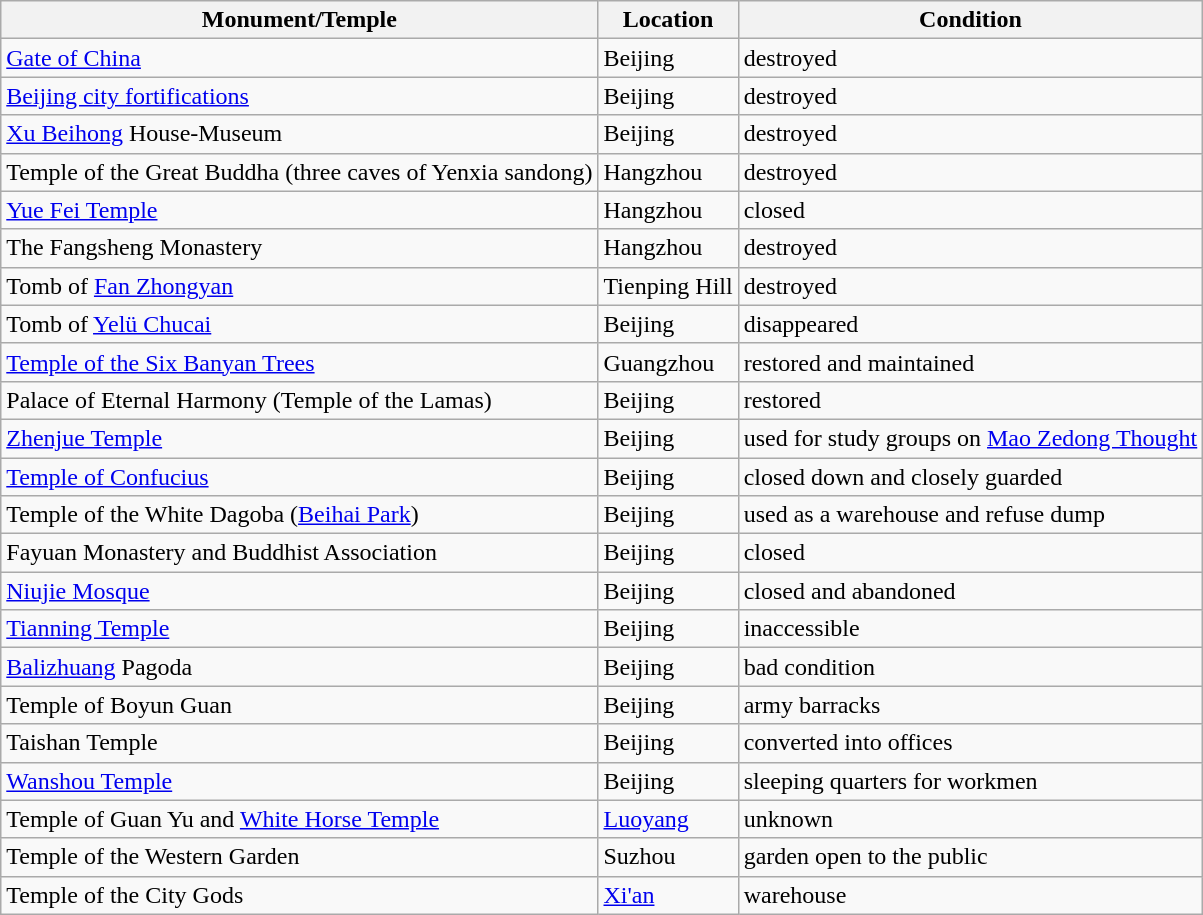<table class="wikitable">
<tr>
<th>Monument/Temple</th>
<th>Location</th>
<th>Condition</th>
</tr>
<tr>
<td><a href='#'>Gate of China</a></td>
<td>Beijing</td>
<td>destroyed</td>
</tr>
<tr>
<td><a href='#'>Beijing city fortifications</a></td>
<td>Beijing</td>
<td>destroyed</td>
</tr>
<tr>
<td><a href='#'>Xu Beihong</a> House-Museum</td>
<td>Beijing</td>
<td>destroyed</td>
</tr>
<tr>
<td>Temple of the Great Buddha (three caves of Yenxia sandong)</td>
<td>Hangzhou</td>
<td>destroyed</td>
</tr>
<tr>
<td><a href='#'>Yue Fei Temple</a></td>
<td>Hangzhou</td>
<td>closed</td>
</tr>
<tr>
<td>The Fangsheng Monastery</td>
<td>Hangzhou</td>
<td>destroyed</td>
</tr>
<tr>
<td>Tomb of <a href='#'>Fan Zhongyan</a></td>
<td>Tienping Hill</td>
<td>destroyed</td>
</tr>
<tr>
<td>Tomb of <a href='#'>Yelü Chucai</a></td>
<td>Beijing</td>
<td>disappeared</td>
</tr>
<tr>
<td><a href='#'>Temple of the Six Banyan Trees</a></td>
<td>Guangzhou</td>
<td>restored and maintained</td>
</tr>
<tr>
<td>Palace of Eternal Harmony (Temple of the Lamas)</td>
<td>Beijing</td>
<td>restored</td>
</tr>
<tr>
<td><a href='#'>Zhenjue Temple</a></td>
<td>Beijing</td>
<td>used for study groups on <a href='#'>Mao Zedong Thought</a></td>
</tr>
<tr>
<td><a href='#'>Temple of Confucius</a></td>
<td>Beijing</td>
<td>closed down and closely guarded</td>
</tr>
<tr>
<td>Temple of the White Dagoba (<a href='#'>Beihai Park</a>)</td>
<td>Beijing</td>
<td>used as a warehouse and refuse dump</td>
</tr>
<tr>
<td>Fayuan Monastery and Buddhist Association</td>
<td>Beijing</td>
<td>closed</td>
</tr>
<tr>
<td><a href='#'>Niujie Mosque</a></td>
<td>Beijing</td>
<td>closed and abandoned</td>
</tr>
<tr>
<td><a href='#'>Tianning Temple</a></td>
<td>Beijing</td>
<td>inaccessible</td>
</tr>
<tr>
<td><a href='#'>Balizhuang</a> Pagoda</td>
<td>Beijing</td>
<td>bad condition</td>
</tr>
<tr>
<td>Temple of Boyun Guan</td>
<td>Beijing</td>
<td>army barracks</td>
</tr>
<tr>
<td>Taishan Temple</td>
<td>Beijing</td>
<td>converted into offices</td>
</tr>
<tr>
<td><a href='#'>Wanshou Temple</a></td>
<td>Beijing</td>
<td>sleeping quarters for workmen</td>
</tr>
<tr>
<td>Temple of Guan Yu  and <a href='#'>White Horse Temple</a></td>
<td><a href='#'>Luoyang</a></td>
<td>unknown</td>
</tr>
<tr>
<td>Temple of the Western Garden</td>
<td>Suzhou</td>
<td>garden open to the public</td>
</tr>
<tr>
<td>Temple of the City Gods</td>
<td><a href='#'>Xi'an</a></td>
<td>warehouse</td>
</tr>
</table>
